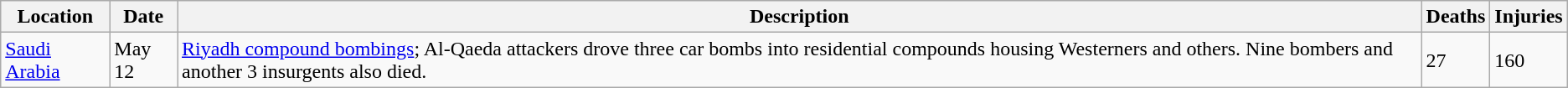<table class="wikitable sortable">
<tr>
<th scope="col">Location</th>
<th scope="col" data-sort-type="date">Date</th>
<th scope="col" class="unsortable">Description</th>
<th scope="col" data-sort-type="number">Deaths</th>
<th scope="col" data-sort-type="number">Injuries</th>
</tr>
<tr>
<td><a href='#'>Saudi Arabia</a></td>
<td>May 12</td>
<td><a href='#'>Riyadh compound bombings</a>;  Al-Qaeda attackers drove three car bombs into residential compounds housing Westerners and others. Nine bombers and another 3 insurgents also died.</td>
<td>27</td>
<td>160</td>
</tr>
</table>
